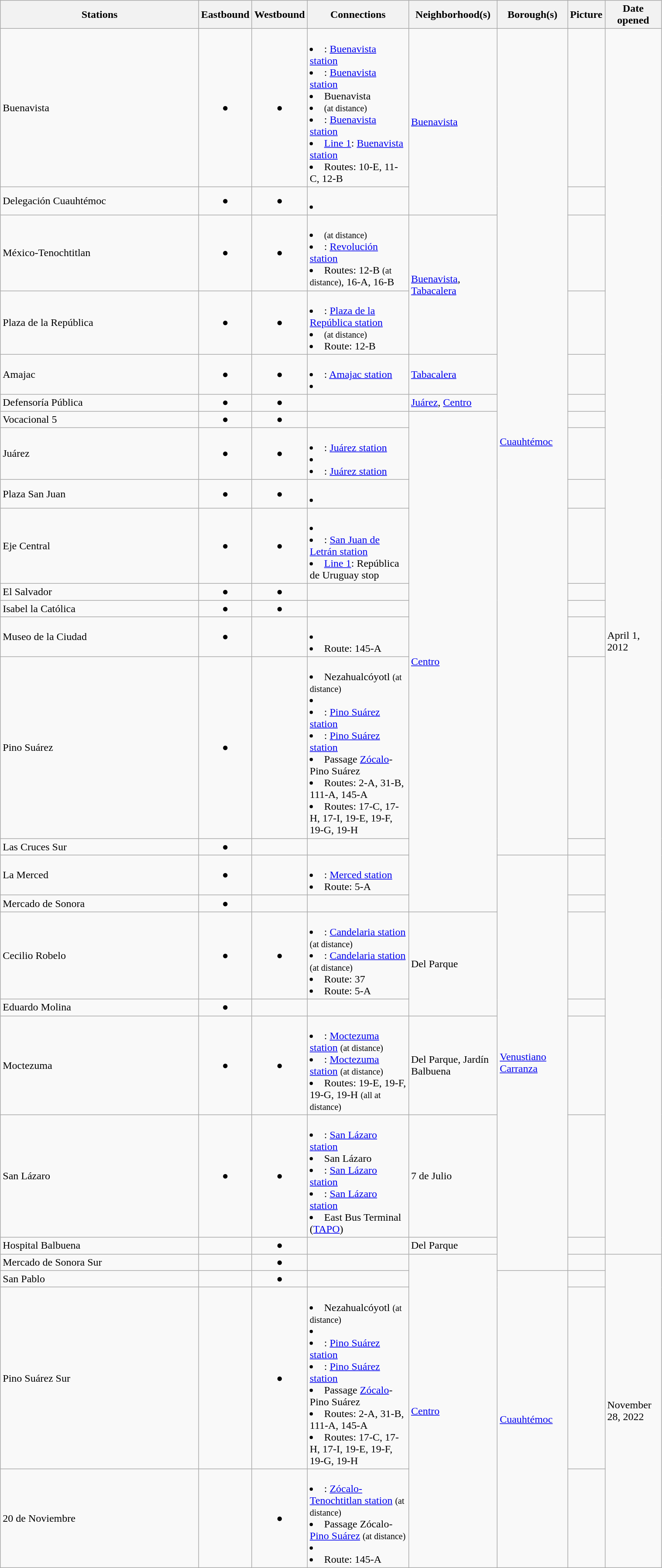<table width="80%"  class="wikitable">
<tr>
<th align="center" width="30%">Stations</th>
<th align="center">Eastbound</th>
<th align="center">Westbound</th>
<th>Connections</th>
<th>Neighborhood(s)</th>
<th width="100px">Borough(s)</th>
<th>Picture</th>
<th>Date opened</th>
</tr>
<tr>
<td>Buenavista</td>
<td align="center">●</td>
<td align="center">●</td>
<td><br><li> : <a href='#'>Buenavista station</a></li>
<li> : <a href='#'>Buenavista station</a></li>
<li> Buenavista</li>
<li> <small>(at distance)</small></li>
<li> : <a href='#'>Buenavista station</a></li>
<li> <a href='#'>Line 1</a>: <a href='#'>Buenavista station</a></li>
<li> Routes: 10-E, 11-C, 12-B</td>
<td rowspan=2><a href='#'>Buenavista</a></td>
<td rowspan=15><a href='#'>Cuauhtémoc</a></td>
<td></td>
<td rowspan=22>April 1, 2012</td>
</tr>
<tr>
<td>Delegación Cuauhtémoc</td>
<td align="center">●</td>
<td align="center">●</td>
<td><br><li></td>
<td></td>
</tr>
<tr>
<td>México-Tenochtitlan</td>
<td align="center">●</td>
<td align="center">●</td>
<td><br><li> <small>(at distance)</small></li>
<li> : <a href='#'>Revolución station</a></li>
<li> Routes: 12-B <small>(at distance)</small>, 16-A, 16-B</td>
<td rowspan=2><a href='#'>Buenavista</a>, <a href='#'>Tabacalera</a></td>
<td></td>
</tr>
<tr>
<td> Plaza de la República</td>
<td align="center">●</td>
<td align="center">●</td>
<td><br><li> : <a href='#'>Plaza de la República station</a></li>
<li> <small>(at distance)</small></li>
<li> Route: 12-B</td>
<td></td>
</tr>
<tr>
<td> Amajac</td>
<td align="center">●</td>
<td align="center">●</td>
<td><br><li> : <a href='#'>Amajac station</a></li>
<li></td>
<td><a href='#'>Tabacalera</a></td>
<td></td>
</tr>
<tr>
<td> Defensoría Pública</td>
<td align="center">●</td>
<td align="center">●</td>
<td></td>
<td><a href='#'>Juárez</a>, <a href='#'>Centro</a></td>
<td></td>
</tr>
<tr>
<td> Vocacional 5</td>
<td align="center">●</td>
<td align="center">●</td>
<td></td>
<td rowspan=11><a href='#'>Centro</a></td>
<td></td>
</tr>
<tr>
<td> Juárez</td>
<td align="center">●</td>
<td align="center">●</td>
<td><br><li> : <a href='#'>Juárez station</a></li>
<li></li>
<li> : <a href='#'>Juárez station</a></td>
<td></td>
</tr>
<tr>
<td> Plaza San Juan</td>
<td align="center">●</td>
<td align="center">●</td>
<td><br><li></td>
<td></td>
</tr>
<tr>
<td> Eje Central</td>
<td align="center">●</td>
<td align="center">●</td>
<td><br><li></li>
<li> : <a href='#'>San Juan de Letrán station</a></li>
<li> <a href='#'>Line 1</a>: República de Uruguay stop</td>
<td></td>
</tr>
<tr>
<td> El Salvador</td>
<td align="center">●</td>
<td align="center">●</td>
<td></td>
<td></td>
</tr>
<tr>
<td> Isabel la Católica</td>
<td align="center">●</td>
<td align="center">●</td>
<td></td>
<td></td>
</tr>
<tr>
<td> Museo de la Ciudad</td>
<td align="center">●</td>
<td align="center"></td>
<td><br><li></li>
<li> Route: 145-A</td>
<td></td>
</tr>
<tr>
<td> Pino Suárez</td>
<td align="center">●</td>
<td align="center"></td>
<td><br><li> Nezahualcóyotl <small>(at distance)</small></li>
<li></li>
<li> : <a href='#'>Pino Suárez station</a></li>
<li> : <a href='#'>Pino Suárez station</a></li>
<li> Passage <a href='#'>Zócalo</a>-Pino Suárez</li>
<li> Routes: 2-A, 31-B, 111-A, 145-A</li>
<li> Routes: 17-C, 17-H, 17-I, 19-E, 19-F, 19-G, 19-H</td>
<td></td>
</tr>
<tr>
<td> Las Cruces Sur</td>
<td align="center">●</td>
<td align="center"></td>
<td></td>
<td></td>
</tr>
<tr>
<td> La Merced</td>
<td align="center">●</td>
<td align="center"></td>
<td><br><li> : <a href='#'>Merced station</a></li>
<li> Route: 5-A</td>
<td rowspan=8><a href='#'>Venustiano Carranza</a></td>
<td></td>
</tr>
<tr>
<td> Mercado de Sonora</td>
<td align="center">●</td>
<td align="center"></td>
<td></td>
<td></td>
</tr>
<tr>
<td> Cecilio Robelo</td>
<td align="center">●</td>
<td align="center">●</td>
<td><br><li> : <a href='#'>Candelaria station</a> <small>(at distance)</small></li>
<li> : <a href='#'>Candelaria station</a> <small>(at distance)</small></li>
<li> Route: 37</li>
<li> Route: 5-A</td>
<td rowspan=2>Del Parque</td>
<td></td>
</tr>
<tr>
<td> Eduardo Molina</td>
<td align="center">●</td>
<td align="center"></td>
<td></td>
<td></td>
</tr>
<tr>
<td> Moctezuma</td>
<td align="center">●</td>
<td align="center">●</td>
<td><br><li> : <a href='#'>Moctezuma station</a> <small>(at distance)</small></li>
<li> : <a href='#'>Moctezuma station</a> <small>(at distance)</small></li>
<li> Routes: 19-E, 19-F, 19-G, 19-H <small>(all at distance)</small></td>
<td>Del Parque, Jardín Balbuena</td>
<td></td>
</tr>
<tr>
<td>San Lázaro</td>
<td align="center">●</td>
<td align="center">●</td>
<td><br><li> : <a href='#'>San Lázaro station</a></li>
<li> San Lázaro</li>
<li> : <a href='#'>San Lázaro station</a></li>
<li> : <a href='#'>San Lázaro station</a></li>
<li> East Bus Terminal (<a href='#'>TAPO</a>)</td>
<td>7 de Julio</td>
<td></td>
</tr>
<tr>
<td> Hospital Balbuena</td>
<td align="center"></td>
<td align="center">●</td>
<td></td>
<td>Del Parque</td>
<td></td>
</tr>
<tr>
<td> Mercado de Sonora Sur</td>
<td align="center"></td>
<td align="center">●</td>
<td></td>
<td rowspan=4><a href='#'>Centro</a></td>
<td></td>
<td rowspan=4>November 28, 2022</td>
</tr>
<tr>
<td> San Pablo</td>
<td align="center"></td>
<td align="center">●</td>
<td></td>
<td rowspan=3><a href='#'>Cuauhtémoc</a></td>
<td></td>
</tr>
<tr>
<td> Pino Suárez Sur</td>
<td align="center"></td>
<td align="center">●</td>
<td><br><li> Nezahualcóyotl <small>(at distance)</small></li>
<li></li>
<li> : <a href='#'>Pino Suárez station</a></li>
<li> : <a href='#'>Pino Suárez station</a></li>
<li> Passage <a href='#'>Zócalo</a>-Pino Suárez</li>
<li> Routes: 2-A, 31-B, 111-A, 145-A</li>
<li> Routes: 17-C, 17-H, 17-I, 19-E, 19-F, 19-G, 19-H</td>
<td></td>
</tr>
<tr>
<td> 20 de Noviembre</td>
<td align="center"></td>
<td align="center">●</td>
<td><br><li> : <a href='#'>Zócalo-Tenochtitlan station</a> <small>(at distance)</small></li>
<li> Passage Zócalo-<a href='#'>Pino Suárez</a> <small>(at distance)</small><br><li><br><li> Route: 145-A</td>
<td></td>
</tr>
</table>
